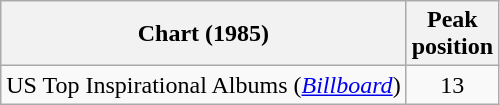<table class="wikitable">
<tr>
<th>Chart (1985)</th>
<th>Peak<br>position</th>
</tr>
<tr>
<td>US Top Inspirational Albums (<em><a href='#'>Billboard</a></em>)</td>
<td style="text-align:center;">13</td>
</tr>
</table>
